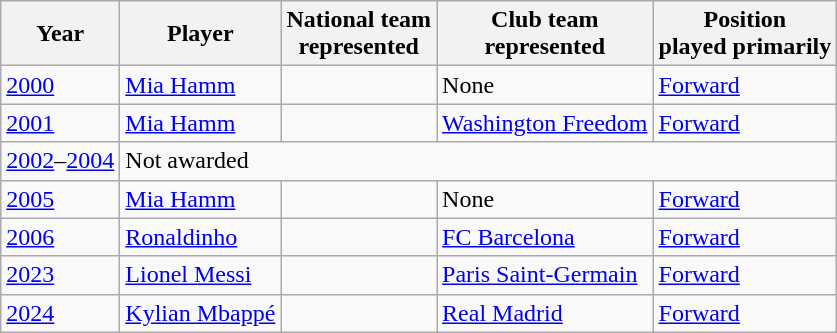<table class="wikitable">
<tr style="white-space: nowrap;">
<th>Year</th>
<th>Player</th>
<th>National team<br>represented</th>
<th>Club team<br>represented</th>
<th>Position<br>played primarily</th>
</tr>
<tr>
<td><a href='#'>2000</a></td>
<td><a href='#'>Mia Hamm</a></td>
<td></td>
<td>None</td>
<td><a href='#'>Forward</a></td>
</tr>
<tr>
<td><a href='#'>2001</a></td>
<td><a href='#'>Mia Hamm</a></td>
<td></td>
<td><a href='#'>Washington Freedom</a></td>
<td><a href='#'>Forward</a></td>
</tr>
<tr>
<td><a href='#'>2002</a>–<a href='#'>2004</a></td>
<td colspan="4">Not awarded</td>
</tr>
<tr>
<td><a href='#'>2005</a></td>
<td><a href='#'>Mia Hamm</a></td>
<td></td>
<td>None</td>
<td><a href='#'>Forward</a></td>
</tr>
<tr>
<td><a href='#'>2006</a></td>
<td><a href='#'>Ronaldinho</a></td>
<td></td>
<td><a href='#'>FC Barcelona</a></td>
<td><a href='#'>Forward</a></td>
</tr>
<tr>
<td><a href='#'>2023</a></td>
<td><a href='#'>Lionel Messi</a></td>
<td></td>
<td><a href='#'>Paris Saint-Germain</a></td>
<td><a href='#'>Forward</a></td>
</tr>
<tr>
<td><a href='#'>2024</a></td>
<td><a href='#'>Kylian Mbappé</a></td>
<td></td>
<td><a href='#'>Real Madrid</a></td>
<td><a href='#'>Forward</a></td>
</tr>
</table>
